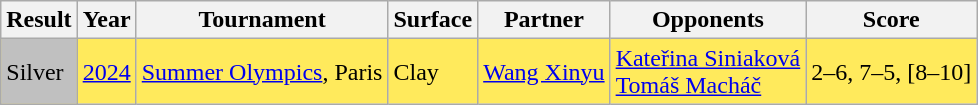<table class="wikitable">
<tr>
<th>Result</th>
<th>Year</th>
<th>Tournament</th>
<th>Surface</th>
<th>Partner</th>
<th>Opponents</th>
<th class=unsortable>Score</th>
</tr>
<tr style="background:#ffea5c;">
<td bgcolor=silver>Silver</td>
<td><a href='#'>2024</a></td>
<td><a href='#'>Summer Olympics</a>, Paris</td>
<td>Clay</td>
<td> <a href='#'>Wang Xinyu</a></td>
<td> <a href='#'>Kateřina Siniaková</a> <br>  <a href='#'>Tomáš Macháč</a></td>
<td>2–6, 7–5, [8–10]</td>
</tr>
</table>
